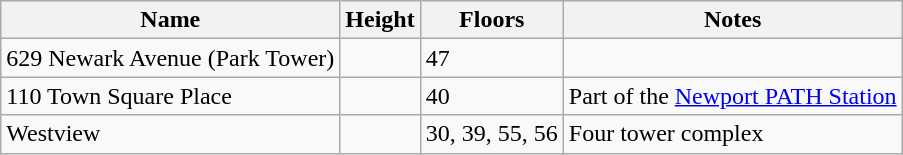<table class="wikitable">
<tr>
<th>Name</th>
<th>Height<br></th>
<th>Floors</th>
<th>Notes</th>
</tr>
<tr>
<td>629 Newark Avenue (Park Tower)</td>
<td></td>
<td>47</td>
<td></td>
</tr>
<tr>
<td>110 Town Square Place</td>
<td></td>
<td>40</td>
<td>Part of the <a href='#'>Newport PATH Station</a></td>
</tr>
<tr>
<td>Westview</td>
<td></td>
<td>30, 39, 55, 56</td>
<td>Four tower complex</td>
</tr>
</table>
